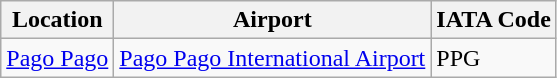<table class="wikitable">
<tr>
<th>Location</th>
<th>Airport</th>
<th>IATA Code</th>
</tr>
<tr>
<td><a href='#'>Pago Pago</a></td>
<td><a href='#'>Pago Pago International Airport</a></td>
<td>PPG</td>
</tr>
</table>
